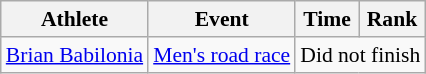<table class="wikitable" style="font-size:90%">
<tr>
<th>Athlete</th>
<th>Event</th>
<th>Time</th>
<th>Rank</th>
</tr>
<tr align=center>
<td align=left><a href='#'>Brian Babilonia</a></td>
<td align=left><a href='#'>Men's road race</a></td>
<td colspan=2>Did not finish</td>
</tr>
</table>
